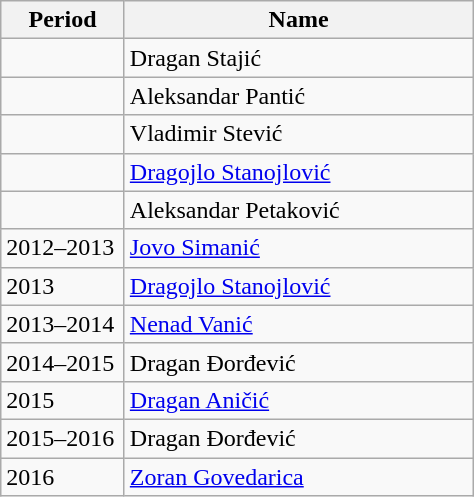<table class="wikitable">
<tr>
<th width="75">Period</th>
<th width="225">Name</th>
</tr>
<tr>
<td></td>
<td> Dragan Stajić</td>
</tr>
<tr>
<td></td>
<td> Aleksandar Pantić</td>
</tr>
<tr>
<td></td>
<td> Vladimir Stević</td>
</tr>
<tr>
<td></td>
<td> <a href='#'>Dragojlo Stanojlović</a></td>
</tr>
<tr>
<td></td>
<td> Aleksandar Petaković</td>
</tr>
<tr>
<td>2012–2013</td>
<td> <a href='#'>Jovo Simanić</a></td>
</tr>
<tr>
<td>2013</td>
<td> <a href='#'>Dragojlo Stanojlović</a></td>
</tr>
<tr>
<td>2013–2014</td>
<td> <a href='#'>Nenad Vanić</a></td>
</tr>
<tr>
<td>2014–2015</td>
<td> Dragan Đorđević</td>
</tr>
<tr>
<td>2015</td>
<td> <a href='#'>Dragan Aničić</a></td>
</tr>
<tr>
<td>2015–2016</td>
<td> Dragan Đorđević</td>
</tr>
<tr>
<td>2016</td>
<td> <a href='#'>Zoran Govedarica</a></td>
</tr>
</table>
